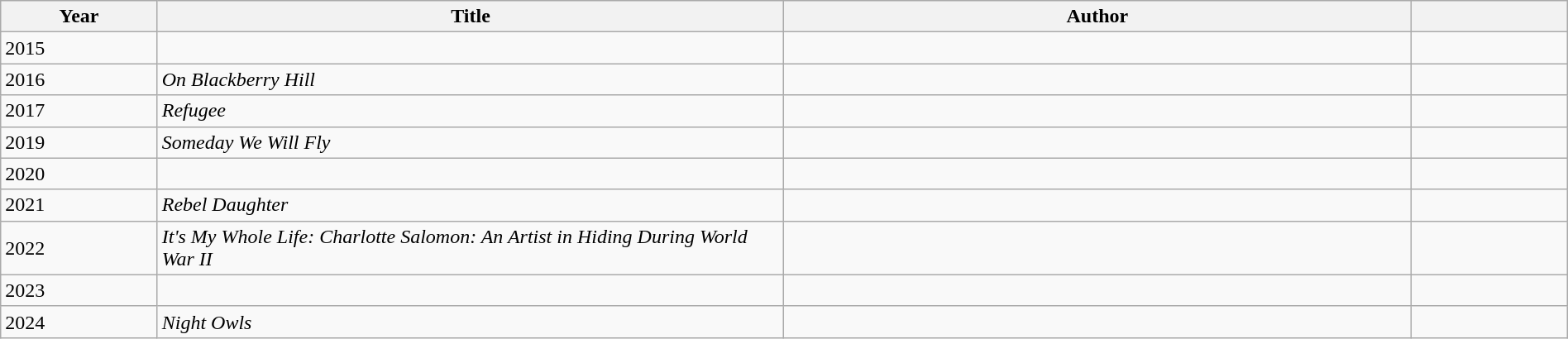<table class="wikitable sortable" style="width:100%">
<tr>
<th scope="col" style="width:10%">Year</th>
<th scope="col" style="width:40%">Title</th>
<th scope="col" style="width:40%">Author</th>
<th scope="col" style="width:10%"></th>
</tr>
<tr>
<td>2015</td>
<td><em></em></td>
<td></td>
<td></td>
</tr>
<tr>
<td>2016</td>
<td><em>On Blackberry Hill</em></td>
<td></td>
<td></td>
</tr>
<tr>
<td>2017</td>
<td><em>Refugee</em></td>
<td></td>
<td></td>
</tr>
<tr>
<td>2019</td>
<td><em>Someday We Will Fly</em></td>
<td></td>
<td></td>
</tr>
<tr>
<td>2020</td>
<td><em></em></td>
<td></td>
<td></td>
</tr>
<tr>
<td>2021</td>
<td><em>Rebel Daughter</em></td>
<td></td>
<td></td>
</tr>
<tr>
<td>2022</td>
<td><em>It's My Whole Life: Charlotte Salomon: An Artist in Hiding During World War II</em></td>
<td></td>
<td></td>
</tr>
<tr>
<td>2023</td>
<td><em></em></td>
<td></td>
<td></td>
</tr>
<tr>
<td>2024</td>
<td><em>Night Owls</em></td>
<td></td>
<td></td>
</tr>
</table>
